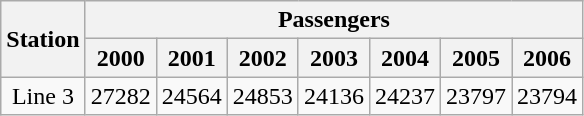<table class="wikitable">
<tr>
<th rowspan="2">Station</th>
<th colspan="7">Passengers</th>
</tr>
<tr>
<th>2000</th>
<th>2001</th>
<th>2002</th>
<th>2003</th>
<th>2004</th>
<th>2005</th>
<th>2006</th>
</tr>
<tr ---->
<td align="center">Line 3</td>
<td align="right">27282</td>
<td align="right">24564</td>
<td align="right">24853</td>
<td align="right">24136</td>
<td align="right">24237</td>
<td align="right">23797</td>
<td align="right">23794</td>
</tr>
</table>
